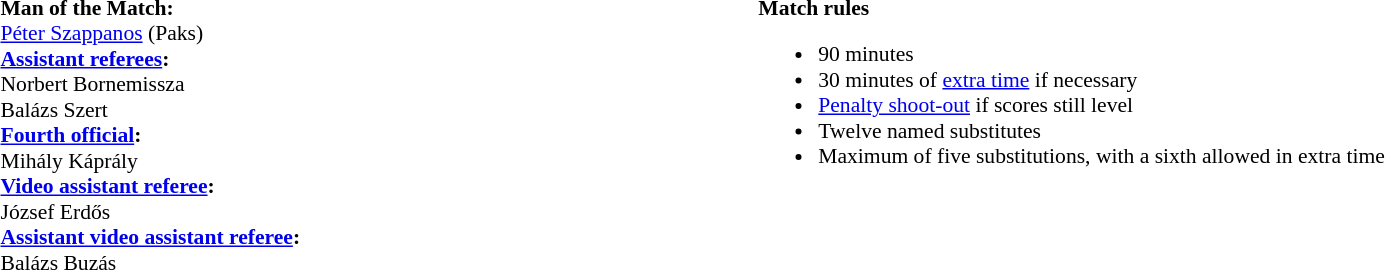<table style="width:100%;font-size:90%">
<tr>
<td style="width:40%;vertical-align:top"><br><strong>Man of the Match:</strong>
<br><a href='#'>Péter Szappanos</a> (Paks)<br><strong><a href='#'>Assistant referees</a>:</strong>
<br>Norbert Bornemissza
<br>Balázs Szert
<br><strong><a href='#'>Fourth official</a>:</strong>
<br>Mihály Káprály
<br><strong><a href='#'>Video assistant referee</a>:</strong>
<br>József Erdős
<br><strong><a href='#'>Assistant video assistant referee</a>:</strong>
<br>Balázs Buzás</td>
<td style="width:60%;vertical-align:top"><br><strong>Match rules</strong><ul><li>90 minutes</li><li>30 minutes of <a href='#'>extra time</a> if necessary</li><li><a href='#'>Penalty shoot-out</a> if scores still level</li><li>Twelve named substitutes</li><li>Maximum of five substitutions, with a sixth allowed in extra time</li></ul></td>
</tr>
</table>
